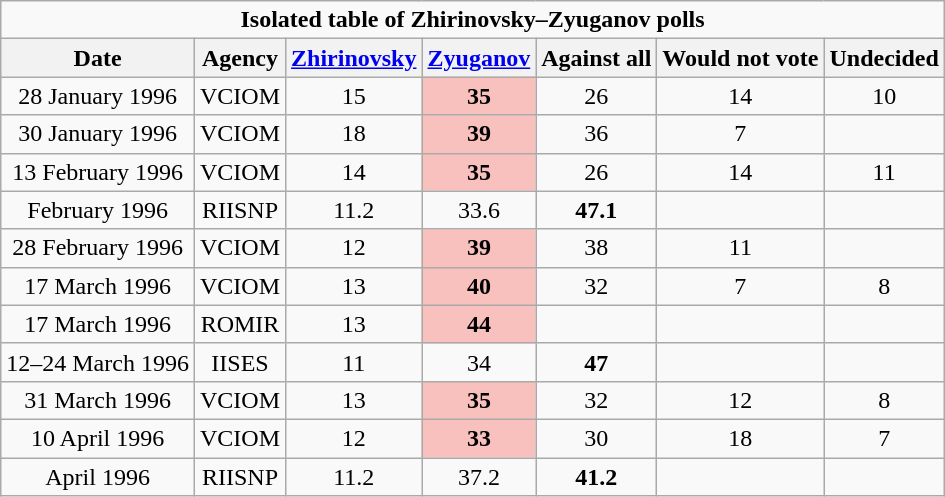<table class="wikitable mw-collapsible mw-collapsed" style=text-align:center>
<tr>
<td colspan=7><strong>Isolated table of Zhirinovsky–Zyuganov polls</strong></td>
</tr>
<tr>
<th>Date</th>
<th>Agency</th>
<th><a href='#'>Zhirinovsky</a></th>
<th><a href='#'>Zyuganov</a></th>
<th>Against all</th>
<th>Would not vote</th>
<th>Undecided</th>
</tr>
<tr>
<td>28 January 1996</td>
<td>VCIOM</td>
<td>15</td>
<td style="background:#F8C1BE"><strong>35</strong></td>
<td>26</td>
<td>14</td>
<td>10</td>
</tr>
<tr>
<td>30 January 1996</td>
<td>VCIOM</td>
<td>18</td>
<td style="background:#F8C1BE"><strong>39</strong></td>
<td>36</td>
<td>7</td>
<td></td>
</tr>
<tr>
<td>13 February 1996</td>
<td>VCIOM</td>
<td>14</td>
<td style="background:#F8C1BE"><strong>35</strong></td>
<td>26</td>
<td>14</td>
<td>11</td>
</tr>
<tr>
<td>February 1996</td>
<td>RIISNP</td>
<td>11.2</td>
<td>33.6</td>
<td><strong>47.1</strong></td>
<td></td>
<td></td>
</tr>
<tr>
<td>28 February 1996</td>
<td>VCIOM</td>
<td>12</td>
<td style="background:#F8C1BE"><strong>39</strong></td>
<td>38</td>
<td>11</td>
<td></td>
</tr>
<tr>
<td>17 March 1996</td>
<td>VCIOM</td>
<td>13</td>
<td style="background:#F8C1BE"><strong>40</strong></td>
<td>32</td>
<td>7</td>
<td>8</td>
</tr>
<tr>
<td>17 March 1996</td>
<td>ROMIR</td>
<td>13</td>
<td style="background:#F8C1BE"><strong>44</strong></td>
<td></td>
<td></td>
<td></td>
</tr>
<tr>
<td>12–24 March 1996</td>
<td>IISES</td>
<td>11</td>
<td>34</td>
<td><strong>47</strong></td>
<td></td>
<td></td>
</tr>
<tr>
<td>31 March 1996</td>
<td>VCIOM</td>
<td>13</td>
<td style="background:#F8C1BE"><strong>35</strong></td>
<td>32</td>
<td>12</td>
<td>8</td>
</tr>
<tr>
<td>10 April 1996</td>
<td>VCIOM</td>
<td>12</td>
<td style="background:#F8C1BE"><strong>33</strong></td>
<td>30</td>
<td>18</td>
<td>7</td>
</tr>
<tr>
<td>April 1996</td>
<td>RIISNP</td>
<td>11.2</td>
<td>37.2</td>
<td><strong>41.2</strong></td>
<td></td>
<td></td>
</tr>
</table>
